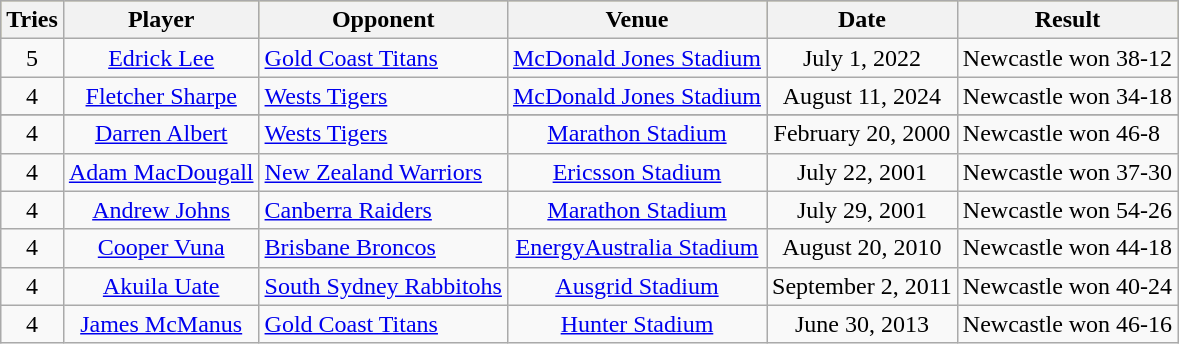<table class="wikitable" style="text-align: center; font-size:100%">
<tr bgcolor=#bdb76b>
<th>Tries</th>
<th>Player</th>
<th>Opponent</th>
<th>Venue</th>
<th>Date</th>
<th>Result</th>
</tr>
<tr>
<td>5</td>
<td><a href='#'>Edrick Lee</a></td>
<td align=left> <a href='#'>Gold Coast Titans</a></td>
<td><a href='#'>McDonald Jones Stadium</a></td>
<td>July 1, 2022</td>
<td align=left>Newcastle won 38-12</td>
</tr>
<tr>
<td>4</td>
<td><a href='#'>Fletcher Sharpe</a></td>
<td align=left> <a href='#'>Wests Tigers</a></td>
<td><a href='#'>McDonald Jones Stadium</a></td>
<td>August 11, 2024</td>
<td align=left>Newcastle won 34-18</td>
</tr>
<tr>
</tr>
<tr>
<td>4</td>
<td><a href='#'>Darren Albert</a></td>
<td align=left> <a href='#'>Wests Tigers</a></td>
<td><a href='#'>Marathon Stadium</a></td>
<td>February 20, 2000</td>
<td align=left>Newcastle won 46-8</td>
</tr>
<tr>
<td>4</td>
<td><a href='#'>Adam MacDougall</a></td>
<td align=left> <a href='#'>New Zealand Warriors</a></td>
<td><a href='#'>Ericsson Stadium</a></td>
<td>July 22, 2001</td>
<td align=left>Newcastle won 37-30</td>
</tr>
<tr>
<td>4</td>
<td><a href='#'>Andrew Johns</a></td>
<td align=left> <a href='#'>Canberra Raiders</a></td>
<td><a href='#'>Marathon Stadium</a></td>
<td>July 29, 2001</td>
<td align=left>Newcastle won 54-26</td>
</tr>
<tr>
<td>4</td>
<td><a href='#'>Cooper Vuna</a></td>
<td align=left> <a href='#'>Brisbane Broncos</a></td>
<td><a href='#'>EnergyAustralia Stadium</a></td>
<td>August 20, 2010</td>
<td align=left>Newcastle won 44-18</td>
</tr>
<tr>
<td>4</td>
<td><a href='#'>Akuila Uate</a></td>
<td align=left> <a href='#'>South Sydney Rabbitohs</a></td>
<td><a href='#'>Ausgrid Stadium</a></td>
<td>September 2, 2011</td>
<td align=left>Newcastle won 40-24</td>
</tr>
<tr>
<td>4</td>
<td><a href='#'>James McManus</a></td>
<td align=left> <a href='#'>Gold Coast Titans</a></td>
<td><a href='#'>Hunter Stadium</a></td>
<td>June 30, 2013</td>
<td align=left>Newcastle won 46-16</td>
</tr>
</table>
